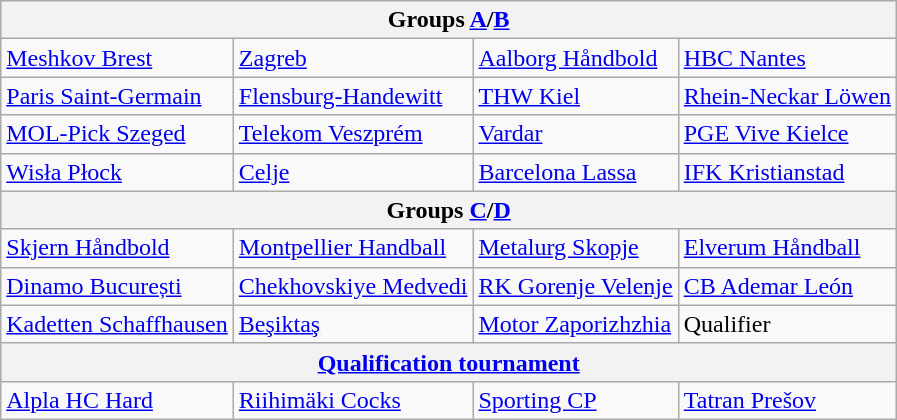<table class="wikitable">
<tr>
<th colspan="4">Groups <a href='#'>A</a>/<a href='#'>B</a></th>
</tr>
<tr>
<td> <a href='#'>Meshkov Brest</a></td>
<td> <a href='#'>Zagreb</a></td>
<td> <a href='#'>Aalborg Håndbold</a></td>
<td> <a href='#'>HBC Nantes</a></td>
</tr>
<tr>
<td> <a href='#'>Paris Saint-Germain</a></td>
<td> <a href='#'>Flensburg-Handewitt</a></td>
<td> <a href='#'>THW Kiel</a></td>
<td> <a href='#'>Rhein-Neckar Löwen</a></td>
</tr>
<tr>
<td> <a href='#'>MOL-Pick Szeged</a></td>
<td> <a href='#'>Telekom Veszprém</a></td>
<td> <a href='#'>Vardar</a></td>
<td> <a href='#'>PGE Vive Kielce</a></td>
</tr>
<tr>
<td> <a href='#'>Wisła Płock</a></td>
<td> <a href='#'>Celje</a></td>
<td> <a href='#'>Barcelona Lassa</a></td>
<td> <a href='#'>IFK Kristianstad</a></td>
</tr>
<tr>
<th colspan="4">Groups <a href='#'>C</a>/<a href='#'>D</a></th>
</tr>
<tr>
<td> <a href='#'>Skjern Håndbold</a></td>
<td> <a href='#'>Montpellier Handball</a></td>
<td> <a href='#'>Metalurg Skopje</a></td>
<td> <a href='#'>Elverum Håndball</a></td>
</tr>
<tr>
<td> <a href='#'>Dinamo București</a></td>
<td> <a href='#'>Chekhovskiye Medvedi</a></td>
<td> <a href='#'>RK Gorenje Velenje</a></td>
<td> <a href='#'>CB Ademar León</a></td>
</tr>
<tr>
<td> <a href='#'>Kadetten Schaffhausen</a></td>
<td> <a href='#'>Beşiktaş</a></td>
<td> <a href='#'>Motor Zaporizhzhia</a></td>
<td>Qualifier</td>
</tr>
<tr>
<th colspan="4"><a href='#'>Qualification tournament</a></th>
</tr>
<tr>
<td> <a href='#'>Alpla HC Hard</a></td>
<td> <a href='#'>Riihimäki Cocks</a></td>
<td> <a href='#'>Sporting CP</a></td>
<td> <a href='#'>Tatran Prešov</a></td>
</tr>
</table>
